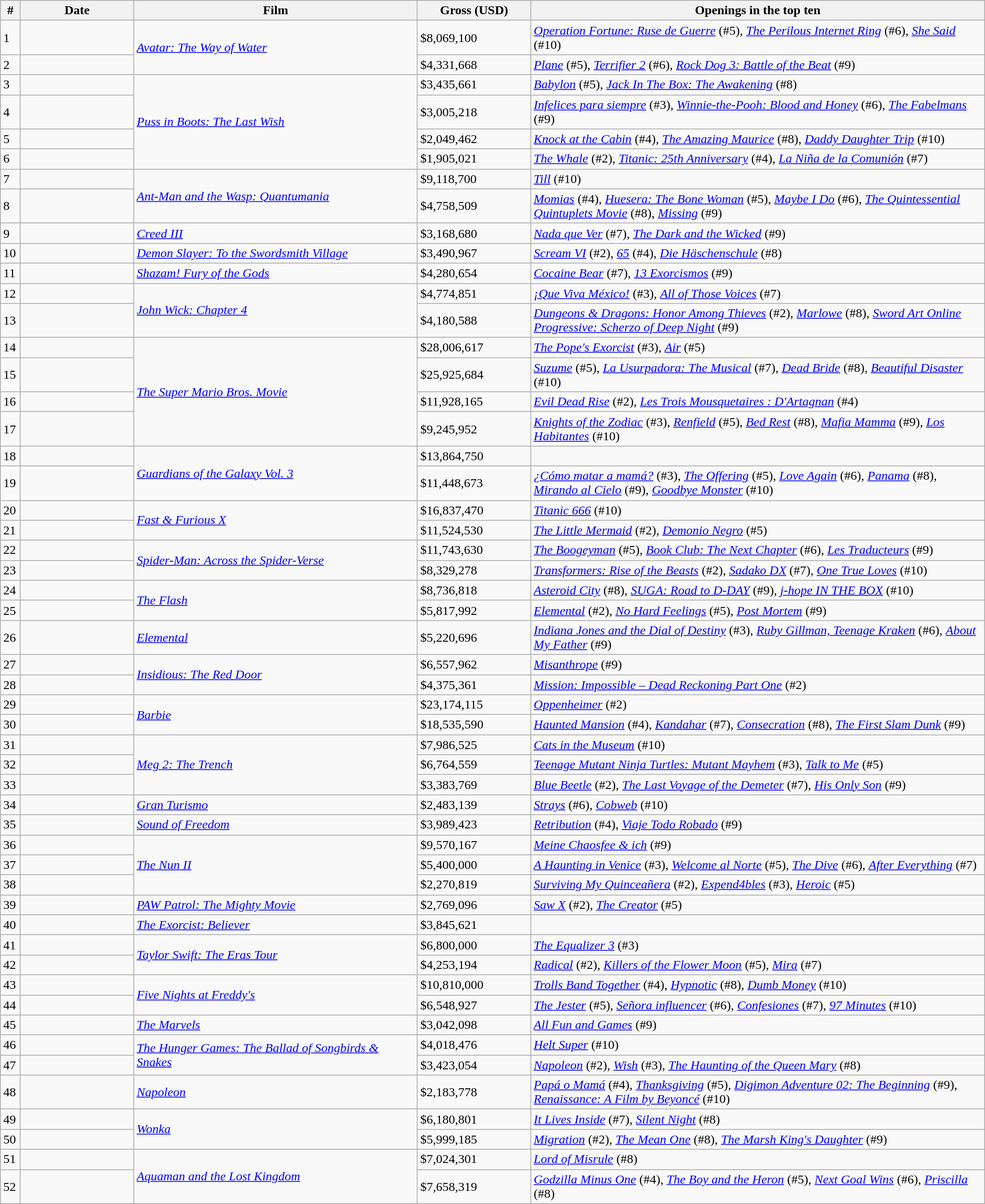<table class="wikitable sortable">
<tr>
<th style="width:1%;">#</th>
<th style="width:10%;">Date</th>
<th style="width:25%;">Film</th>
<th style="width:10%;">Gross (USD)</th>
<th style="width:40%;">Openings in the top ten</th>
</tr>
<tr>
<td>1</td>
<td></td>
<td rowspan="2"><em><a href='#'>Avatar: The Way of Water</a></em></td>
<td>$8,069,100</td>
<td><em><a href='#'>Operation Fortune: Ruse de Guerre</a></em> (#5), <em><a href='#'>The Perilous Internet Ring</a></em> (#6), <em><a href='#'>She Said</a></em> (#10)</td>
</tr>
<tr>
<td>2</td>
<td></td>
<td>$4,331,668</td>
<td><em><a href='#'>Plane</a></em> (#5), <em><a href='#'>Terrifier 2</a></em> (#6), <em><a href='#'>Rock Dog 3: Battle of the Beat</a></em> (#9)</td>
</tr>
<tr>
<td>3</td>
<td></td>
<td rowspan="4"><em><a href='#'>Puss in Boots: The Last Wish</a></em></td>
<td>$3,435,661</td>
<td><em><a href='#'>Babylon</a></em> (#5), <em><a href='#'>Jack In The Box: The Awakening</a></em> (#8)</td>
</tr>
<tr>
<td>4</td>
<td></td>
<td>$3,005,218</td>
<td><em><a href='#'>Infelices para siempre</a></em> (#3), <em><a href='#'>Winnie-the-Pooh: Blood and Honey</a></em> (#6), <em><a href='#'>The Fabelmans</a></em> (#9)</td>
</tr>
<tr>
<td>5</td>
<td></td>
<td>$2,049,462</td>
<td><em><a href='#'>Knock at the Cabin</a></em> (#4), <em><a href='#'>The Amazing Maurice</a></em> (#8), <em><a href='#'>Daddy Daughter Trip</a></em> (#10)</td>
</tr>
<tr>
<td>6</td>
<td></td>
<td>$1,905,021</td>
<td><em><a href='#'>The Whale</a></em> (#2), <em><a href='#'>Titanic: 25th Anniversary</a></em> (#4), <em><a href='#'>La Niña de la Comunión</a></em> (#7)</td>
</tr>
<tr>
<td>7</td>
<td></td>
<td rowspan="2"><em><a href='#'>Ant-Man and the Wasp: Quantumania</a></em></td>
<td>$9,118,700</td>
<td><em><a href='#'>Till</a></em> (#10)</td>
</tr>
<tr>
<td>8</td>
<td></td>
<td>$4,758,509</td>
<td><em><a href='#'>Momias</a></em> (#4), <em><a href='#'>Huesera: The Bone Woman</a></em> (#5), <em><a href='#'>Maybe I Do</a></em> (#6), <em><a href='#'>The Quintessential Quintuplets Movie</a></em> (#8), <em><a href='#'>Missing</a></em> (#9)</td>
</tr>
<tr>
<td>9</td>
<td></td>
<td><em><a href='#'>Creed III</a></em></td>
<td>$3,168,680</td>
<td><em><a href='#'>Nada que Ver</a></em> (#7), <em><a href='#'>The Dark and the Wicked</a></em> (#9)</td>
</tr>
<tr>
<td>10</td>
<td></td>
<td><em><a href='#'>Demon Slayer: To the Swordsmith Village</a></em></td>
<td>$3,490,967</td>
<td><em><a href='#'>Scream VI</a></em> (#2), <em><a href='#'>65</a></em> (#4), <em><a href='#'>Die Häschenschule</a></em> (#8)</td>
</tr>
<tr>
<td>11</td>
<td></td>
<td><em><a href='#'>Shazam! Fury of the Gods</a></em></td>
<td>$4,280,654</td>
<td><em><a href='#'>Cocaine Bear</a></em> (#7), <em><a href='#'>13 Exorcismos</a></em> (#9)</td>
</tr>
<tr>
<td>12</td>
<td></td>
<td rowspan="2"><em><a href='#'>John Wick: Chapter 4</a></em></td>
<td>$4,774,851</td>
<td><em><a href='#'>¡Que Viva México!</a></em> (#3), <em><a href='#'>All of Those Voices</a></em> (#7)</td>
</tr>
<tr>
<td>13</td>
<td></td>
<td>$4,180,588</td>
<td><em><a href='#'>Dungeons & Dragons: Honor Among Thieves</a></em> (#2), <em><a href='#'>Marlowe</a></em> (#8), <em><a href='#'>Sword Art Online Progressive: Scherzo of Deep Night</a></em> (#9)</td>
</tr>
<tr>
<td>14</td>
<td></td>
<td rowspan="4"><em><a href='#'>The Super Mario Bros. Movie</a></em></td>
<td>$28,006,617</td>
<td><em><a href='#'>The Pope's Exorcist</a></em> (#3), <em><a href='#'>Air</a></em> (#5)</td>
</tr>
<tr>
<td>15</td>
<td></td>
<td>$25,925,684</td>
<td><em><a href='#'>Suzume</a></em> (#5), <em><a href='#'>La Usurpadora: The Musical</a></em> (#7), <em><a href='#'>Dead Bride</a></em> (#8), <em><a href='#'>Beautiful Disaster</a></em> (#10)</td>
</tr>
<tr>
<td>16</td>
<td></td>
<td>$11,928,165</td>
<td><em><a href='#'>Evil Dead Rise</a></em> (#2), <em><a href='#'>Les Trois Mousquetaires : D'Artagnan</a></em> (#4)</td>
</tr>
<tr>
<td>17</td>
<td></td>
<td>$9,245,952</td>
<td><em><a href='#'>Knights of the Zodiac</a></em> (#3), <em><a href='#'>Renfield</a></em> (#5), <em><a href='#'>Bed Rest</a></em> (#8), <em><a href='#'>Mafia Mamma</a></em> (#9), <em><a href='#'>Los Habitantes</a></em> (#10)</td>
</tr>
<tr>
<td>18</td>
<td></td>
<td rowspan="2"><em><a href='#'>Guardians of the Galaxy Vol. 3</a></em></td>
<td>$13,864,750</td>
<td></td>
</tr>
<tr>
<td>19</td>
<td></td>
<td>$11,448,673</td>
<td><em><a href='#'>¿Cómo matar a mamá?</a></em> (#3), <em><a href='#'>The Offering</a></em> (#5), <em><a href='#'>Love Again</a></em> (#6), <em><a href='#'>Panama</a></em> (#8), <em><a href='#'>Mirando al Cielo</a></em> (#9), <em><a href='#'>Goodbye Monster</a></em> (#10)</td>
</tr>
<tr>
<td>20</td>
<td></td>
<td rowspan="2"><em><a href='#'>Fast & Furious X</a></em></td>
<td>$16,837,470</td>
<td><em><a href='#'>Titanic 666</a></em> (#10)</td>
</tr>
<tr>
<td>21</td>
<td></td>
<td>$11,524,530</td>
<td><em><a href='#'>The Little Mermaid</a></em> (#2), <em><a href='#'>Demonio Negro</a></em> (#5)</td>
</tr>
<tr>
<td>22</td>
<td></td>
<td rowspan="2"><em><a href='#'>Spider-Man: Across the Spider-Verse</a></em></td>
<td>$11,743,630</td>
<td><em><a href='#'>The Boogeyman</a></em> (#5), <em><a href='#'>Book Club: The Next Chapter</a></em> (#6), <em><a href='#'>Les Traducteurs</a></em> (#9)</td>
</tr>
<tr>
<td>23</td>
<td></td>
<td>$8,329,278</td>
<td><em><a href='#'>Transformers: Rise of the Beasts</a></em> (#2), <em><a href='#'>Sadako DX</a></em> (#7), <em><a href='#'>One True Loves</a></em> (#10)</td>
</tr>
<tr>
<td>24</td>
<td></td>
<td rowspan="2"><em><a href='#'>The Flash</a></em></td>
<td>$8,736,818</td>
<td><em><a href='#'>Asteroid City</a></em> (#8), <em><a href='#'>SUGA: Road to D-DAY</a></em> (#9), <em><a href='#'>j-hope IN THE BOX</a></em> (#10)</td>
</tr>
<tr>
<td>25</td>
<td></td>
<td>$5,817,992</td>
<td><em><a href='#'>Elemental</a></em> (#2), <em><a href='#'>No Hard Feelings</a></em> (#5), <em><a href='#'>Post Mortem</a></em> (#9)</td>
</tr>
<tr>
<td>26</td>
<td></td>
<td><em><a href='#'>Elemental</a></em></td>
<td>$5,220,696</td>
<td><em><a href='#'>Indiana Jones and the Dial of Destiny</a></em> (#3), <em><a href='#'>Ruby Gillman, Teenage Kraken</a></em> (#6), <em><a href='#'>About My Father</a></em> (#9)</td>
</tr>
<tr>
<td>27</td>
<td></td>
<td rowspan="2"><em><a href='#'>Insidious: The Red Door</a></em></td>
<td>$6,557,962</td>
<td><em><a href='#'>Misanthrope</a></em> (#9)</td>
</tr>
<tr>
<td>28</td>
<td></td>
<td>$4,375,361</td>
<td><em><a href='#'>Mission: Impossible – Dead Reckoning Part One</a></em> (#2)</td>
</tr>
<tr>
<td>29</td>
<td></td>
<td rowspan="2"><em><a href='#'>Barbie</a></em></td>
<td>$23,174,115</td>
<td><em><a href='#'>Oppenheimer</a></em> (#2)</td>
</tr>
<tr>
<td>30</td>
<td></td>
<td>$18,535,590</td>
<td><em><a href='#'>Haunted Mansion</a></em> (#4), <em><a href='#'>Kandahar</a></em> (#7), <em><a href='#'>Consecration</a></em> (#8), <em><a href='#'>The First Slam Dunk</a></em> (#9)</td>
</tr>
<tr>
<td>31</td>
<td></td>
<td rowspan="3"><em><a href='#'>Meg 2: The Trench</a></em></td>
<td>$7,986,525</td>
<td><em><a href='#'>Cats in the Museum</a></em> (#10)</td>
</tr>
<tr>
<td>32</td>
<td></td>
<td>$6,764,559</td>
<td><em><a href='#'>Teenage Mutant Ninja Turtles: Mutant Mayhem</a></em> (#3), <em><a href='#'>Talk to Me</a></em> (#5)</td>
</tr>
<tr>
<td>33</td>
<td></td>
<td>$3,383,769</td>
<td><em><a href='#'>Blue Beetle</a></em> (#2), <em><a href='#'>The Last Voyage of the Demeter</a></em> (#7), <em><a href='#'>His Only Son</a></em> (#9)</td>
</tr>
<tr>
<td>34</td>
<td></td>
<td><em><a href='#'>Gran Turismo</a></em></td>
<td>$2,483,139</td>
<td><em><a href='#'>Strays</a></em> (#6), <em><a href='#'>Cobweb</a></em> (#10)</td>
</tr>
<tr>
<td>35</td>
<td></td>
<td><em><a href='#'>Sound of Freedom</a></em></td>
<td>$3,989,423</td>
<td><em><a href='#'>Retribution</a></em> (#4), <em><a href='#'>Viaje Todo Robado</a></em> (#9)</td>
</tr>
<tr>
<td>36</td>
<td></td>
<td rowspan="3"><em><a href='#'>The Nun II</a></em></td>
<td>$9,570,167</td>
<td><em><a href='#'>Meine Chaosfee & ich</a></em> (#9)</td>
</tr>
<tr>
<td>37</td>
<td></td>
<td>$5,400,000</td>
<td><em><a href='#'>A Haunting in Venice</a></em> (#3), <em><a href='#'>Welcome al Norte</a></em> (#5), <em><a href='#'>The Dive</a></em> (#6), <em><a href='#'>After Everything</a></em> (#7)</td>
</tr>
<tr>
<td>38</td>
<td></td>
<td>$2,270,819</td>
<td><em><a href='#'>Surviving My Quinceañera</a></em> (#2), <em><a href='#'>Expend4bles</a></em> (#3), <em><a href='#'>Heroic</a></em> (#5)</td>
</tr>
<tr>
<td>39</td>
<td></td>
<td><em><a href='#'>PAW Patrol: The Mighty Movie</a></em></td>
<td>$2,769,096</td>
<td><em><a href='#'>Saw X</a></em> (#2), <em><a href='#'>The Creator</a></em> (#5)</td>
</tr>
<tr>
<td>40</td>
<td></td>
<td><em><a href='#'>The Exorcist: Believer</a></em></td>
<td>$3,845,621</td>
<td></td>
</tr>
<tr>
<td>41</td>
<td></td>
<td rowspan="2"><em><a href='#'>Taylor Swift: The Eras Tour</a></em></td>
<td>$6,800,000</td>
<td><em><a href='#'>The Equalizer 3</a></em> (#3)</td>
</tr>
<tr>
<td>42</td>
<td></td>
<td>$4,253,194</td>
<td><em><a href='#'>Radical</a></em> (#2), <em><a href='#'>Killers of the Flower Moon</a></em> (#5), <em><a href='#'>Mira</a></em> (#7)</td>
</tr>
<tr>
<td>43</td>
<td></td>
<td rowspan="2"><em><a href='#'>Five Nights at Freddy's</a></em></td>
<td>$10,810,000</td>
<td><em><a href='#'>Trolls Band Together</a></em> (#4), <em><a href='#'>Hypnotic</a></em> (#8), <em><a href='#'>Dumb Money</a></em> (#10)</td>
</tr>
<tr>
<td>44</td>
<td></td>
<td>$6,548,927</td>
<td><em><a href='#'>The Jester</a></em> (#5), <em><a href='#'>Señora influencer</a></em> (#6), <em><a href='#'>Confesiones</a></em> (#7), <em><a href='#'>97 Minutes</a></em> (#10)</td>
</tr>
<tr>
<td>45</td>
<td></td>
<td><em><a href='#'>The Marvels</a></em></td>
<td>$3,042,098</td>
<td><em><a href='#'>All Fun and Games</a></em> (#9)</td>
</tr>
<tr>
<td>46</td>
<td></td>
<td rowspan="2"><em><a href='#'>The Hunger Games: The Ballad of Songbirds & Snakes</a></em></td>
<td>$4,018,476</td>
<td><em><a href='#'>Helt Super</a></em> (#10)</td>
</tr>
<tr>
<td>47</td>
<td></td>
<td>$3,423,054</td>
<td><em><a href='#'>Napoleon</a></em> (#2), <em><a href='#'>Wish</a></em> (#3), <em><a href='#'>The Haunting of the Queen Mary</a></em> (#8)</td>
</tr>
<tr>
<td>48</td>
<td></td>
<td><em><a href='#'>Napoleon</a></em></td>
<td>$2,183,778</td>
<td><em><a href='#'>Papá o Mamá</a></em> (#4), <em><a href='#'>Thanksgiving</a></em> (#5), <em><a href='#'>Digimon Adventure 02: The Beginning</a></em> (#9),  <em><a href='#'>Renaissance: A Film by Beyoncé</a></em> (#10)</td>
</tr>
<tr>
<td>49</td>
<td></td>
<td rowspan="2"><em><a href='#'>Wonka</a></em></td>
<td>$6,180,801</td>
<td><em><a href='#'>It Lives Inside</a></em> (#7), <em><a href='#'>Silent Night</a></em> (#8)</td>
</tr>
<tr>
<td>50</td>
<td></td>
<td>$5,999,185</td>
<td><em><a href='#'>Migration</a></em> (#2), <em><a href='#'>The Mean One</a></em> (#8),  <em><a href='#'>The Marsh King's Daughter</a></em> (#9)</td>
</tr>
<tr>
<td>51</td>
<td></td>
<td rowspan="2"><em><a href='#'>Aquaman and the Lost Kingdom</a></em></td>
<td>$7,024,301</td>
<td><em><a href='#'>Lord of Misrule</a></em> (#8)</td>
</tr>
<tr>
<td>52</td>
<td></td>
<td>$7,658,319</td>
<td><em><a href='#'>Godzilla Minus One</a></em> (#4), <em><a href='#'>The Boy and the Heron</a></em> (#5), <em><a href='#'>Next Goal Wins</a></em> (#6),  <em><a href='#'>Priscilla</a></em> (#8)</td>
</tr>
</table>
